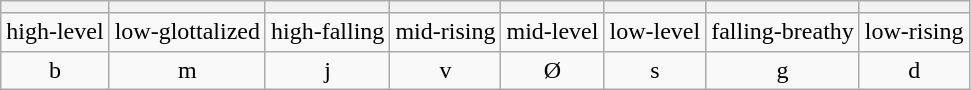<table class="wikitable">
<tr align="center" style="font-size: 18px">
<th></th>
<th></th>
<th></th>
<th></th>
<th></th>
<th></th>
<th></th>
<th></th>
</tr>
<tr align="center">
<td>high-level</td>
<td>low-glottalized</td>
<td>high-falling</td>
<td>mid-rising</td>
<td>mid-level</td>
<td>low-level</td>
<td>falling-breathy</td>
<td>low-rising</td>
</tr>
<tr align="center">
<td>b</td>
<td>m</td>
<td>j</td>
<td>v</td>
<td>Ø</td>
<td>s</td>
<td>g</td>
<td>d</td>
</tr>
</table>
